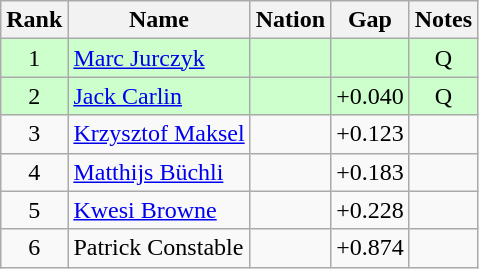<table class="wikitable sortable" style="text-align:center">
<tr>
<th>Rank</th>
<th>Name</th>
<th>Nation</th>
<th>Gap</th>
<th>Notes</th>
</tr>
<tr bgcolor=ccffcc>
<td>1</td>
<td align=left><a href='#'>Marc Jurczyk</a></td>
<td align=left></td>
<td></td>
<td>Q</td>
</tr>
<tr bgcolor=ccffcc>
<td>2</td>
<td align=left><a href='#'>Jack Carlin</a></td>
<td align=left></td>
<td>+0.040</td>
<td>Q</td>
</tr>
<tr>
<td>3</td>
<td align=left><a href='#'>Krzysztof Maksel</a></td>
<td align=left></td>
<td>+0.123</td>
<td></td>
</tr>
<tr>
<td>4</td>
<td align=left><a href='#'>Matthijs Büchli</a></td>
<td align=left></td>
<td>+0.183</td>
<td></td>
</tr>
<tr>
<td>5</td>
<td align=left><a href='#'>Kwesi Browne</a></td>
<td align=left></td>
<td>+0.228</td>
<td></td>
</tr>
<tr>
<td>6</td>
<td align=left>Patrick Constable</td>
<td align=left></td>
<td>+0.874</td>
<td></td>
</tr>
</table>
